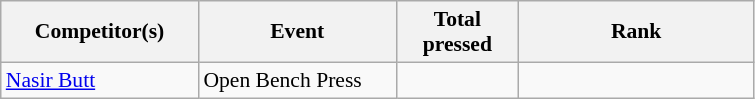<table class=wikitable style="font-size:90%">
<tr>
<th width=125>Competitor(s)</th>
<th width=125>Event</th>
<th width=75>Total pressed</th>
<th width=150>Rank</th>
</tr>
<tr>
<td><a href='#'>Nasir Butt</a></td>
<td>Open Bench Press</td>
<td align="center"></td>
<td></td>
</tr>
</table>
